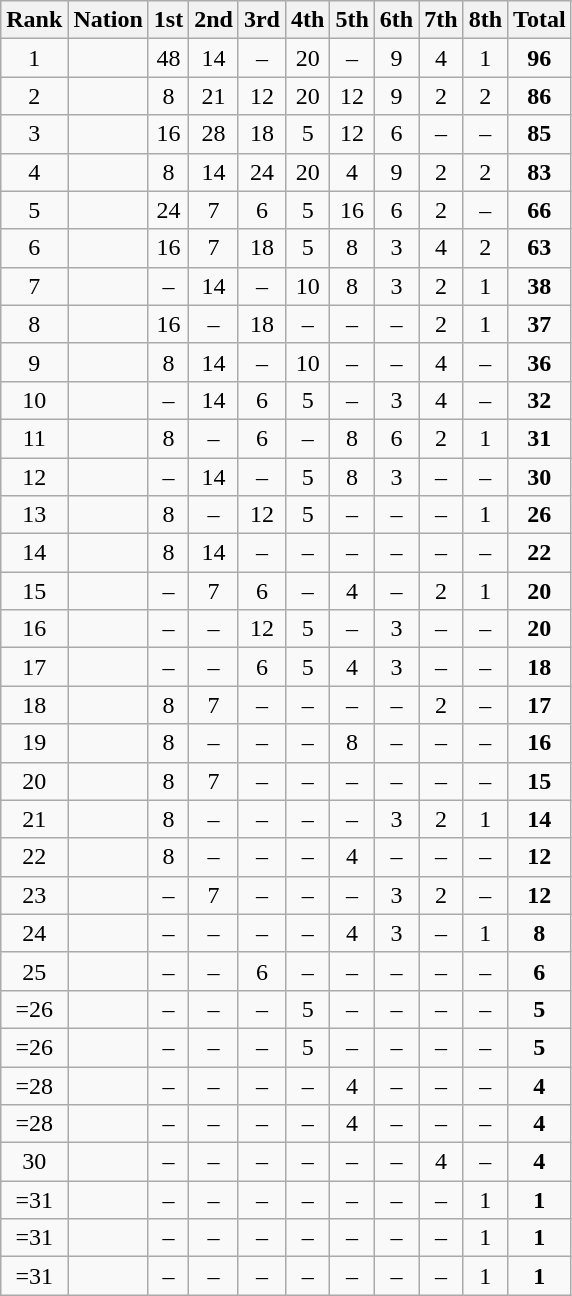<table class="wikitable" style="text-align:center">
<tr>
<th>Rank</th>
<th>Nation</th>
<th>1st</th>
<th>2nd</th>
<th>3rd</th>
<th>4th</th>
<th>5th</th>
<th>6th</th>
<th>7th</th>
<th>8th</th>
<th>Total</th>
</tr>
<tr>
<td>1</td>
<td align=left></td>
<td>48</td>
<td>14</td>
<td>–</td>
<td>20</td>
<td>–</td>
<td>9</td>
<td>4</td>
<td>1</td>
<td><strong>96</strong></td>
</tr>
<tr>
<td>2</td>
<td align=left></td>
<td>8</td>
<td>21</td>
<td>12</td>
<td>20</td>
<td>12</td>
<td>9</td>
<td>2</td>
<td>2</td>
<td><strong>86</strong></td>
</tr>
<tr>
<td>3</td>
<td align=left></td>
<td>16</td>
<td>28</td>
<td>18</td>
<td>5</td>
<td>12</td>
<td>6</td>
<td>–</td>
<td>–</td>
<td><strong>85</strong></td>
</tr>
<tr>
<td>4</td>
<td align=left></td>
<td>8</td>
<td>14</td>
<td>24</td>
<td>20</td>
<td>4</td>
<td>9</td>
<td>2</td>
<td>2</td>
<td><strong>83</strong></td>
</tr>
<tr>
<td>5</td>
<td align=left></td>
<td>24</td>
<td>7</td>
<td>6</td>
<td>5</td>
<td>16</td>
<td>6</td>
<td>2</td>
<td>–</td>
<td><strong>66</strong></td>
</tr>
<tr>
<td>6</td>
<td align=left></td>
<td>16</td>
<td>7</td>
<td>18</td>
<td>5</td>
<td>8</td>
<td>3</td>
<td>4</td>
<td>2</td>
<td><strong>63</strong></td>
</tr>
<tr>
<td>7</td>
<td align=left></td>
<td>–</td>
<td>14</td>
<td>–</td>
<td>10</td>
<td>8</td>
<td>3</td>
<td>2</td>
<td>1</td>
<td><strong>38</strong></td>
</tr>
<tr>
<td>8</td>
<td align=left></td>
<td>16</td>
<td>–</td>
<td>18</td>
<td>–</td>
<td>–</td>
<td>–</td>
<td>2</td>
<td>1</td>
<td><strong>37</strong></td>
</tr>
<tr>
<td>9</td>
<td align=left></td>
<td>8</td>
<td>14</td>
<td>–</td>
<td>10</td>
<td>–</td>
<td>–</td>
<td>4</td>
<td>–</td>
<td><strong>36</strong></td>
</tr>
<tr>
<td>10</td>
<td align=left></td>
<td>–</td>
<td>14</td>
<td>6</td>
<td>5</td>
<td>–</td>
<td>3</td>
<td>4</td>
<td>–</td>
<td><strong>32</strong></td>
</tr>
<tr>
<td>11</td>
<td align=left></td>
<td>8</td>
<td>–</td>
<td>6</td>
<td>–</td>
<td>8</td>
<td>6</td>
<td>2</td>
<td>1</td>
<td><strong>31</strong></td>
</tr>
<tr>
<td>12</td>
<td align=left></td>
<td>–</td>
<td>14</td>
<td>–</td>
<td>5</td>
<td>8</td>
<td>3</td>
<td>–</td>
<td>–</td>
<td><strong>30</strong></td>
</tr>
<tr>
<td>13</td>
<td align=left></td>
<td>8</td>
<td>–</td>
<td>12</td>
<td>5</td>
<td>–</td>
<td>–</td>
<td>–</td>
<td>1</td>
<td><strong>26</strong></td>
</tr>
<tr>
<td>14</td>
<td align=left></td>
<td>8</td>
<td>14</td>
<td>–</td>
<td>–</td>
<td>–</td>
<td>–</td>
<td>–</td>
<td>–</td>
<td><strong>22</strong></td>
</tr>
<tr>
<td>15</td>
<td align=left></td>
<td>–</td>
<td>7</td>
<td>6</td>
<td>–</td>
<td>4</td>
<td>–</td>
<td>2</td>
<td>1</td>
<td><strong>20</strong></td>
</tr>
<tr>
<td>16</td>
<td align=left></td>
<td>–</td>
<td>–</td>
<td>12</td>
<td>5</td>
<td>–</td>
<td>3</td>
<td>–</td>
<td>–</td>
<td><strong>20</strong></td>
</tr>
<tr>
<td>17</td>
<td align=left></td>
<td>–</td>
<td>–</td>
<td>6</td>
<td>5</td>
<td>4</td>
<td>3</td>
<td>–</td>
<td>–</td>
<td><strong>18</strong></td>
</tr>
<tr>
<td>18</td>
<td align=left></td>
<td>8</td>
<td>7</td>
<td>–</td>
<td>–</td>
<td>–</td>
<td>–</td>
<td>2</td>
<td>–</td>
<td><strong>17</strong></td>
</tr>
<tr>
<td>19</td>
<td align=left></td>
<td>8</td>
<td>–</td>
<td>–</td>
<td>–</td>
<td>8</td>
<td>–</td>
<td>–</td>
<td>–</td>
<td><strong>16</strong></td>
</tr>
<tr>
<td>20</td>
<td align=left></td>
<td>8</td>
<td>7</td>
<td>–</td>
<td>–</td>
<td>–</td>
<td>–</td>
<td>–</td>
<td>–</td>
<td><strong>15</strong></td>
</tr>
<tr>
<td>21</td>
<td align=left></td>
<td>8</td>
<td>–</td>
<td>–</td>
<td>–</td>
<td>–</td>
<td>3</td>
<td>2</td>
<td>1</td>
<td><strong>14</strong></td>
</tr>
<tr>
<td>22</td>
<td align=left></td>
<td>8</td>
<td>–</td>
<td>–</td>
<td>–</td>
<td>4</td>
<td>–</td>
<td>–</td>
<td>–</td>
<td><strong>12</strong></td>
</tr>
<tr>
<td>23</td>
<td align=left></td>
<td>–</td>
<td>7</td>
<td>–</td>
<td>–</td>
<td>–</td>
<td>3</td>
<td>2</td>
<td>–</td>
<td><strong>12</strong></td>
</tr>
<tr>
<td>24</td>
<td align=left></td>
<td>–</td>
<td>–</td>
<td>–</td>
<td>–</td>
<td>4</td>
<td>3</td>
<td>–</td>
<td>1</td>
<td><strong>8</strong></td>
</tr>
<tr>
<td>25</td>
<td align=left></td>
<td>–</td>
<td>–</td>
<td>6</td>
<td>–</td>
<td>–</td>
<td>–</td>
<td>–</td>
<td>–</td>
<td><strong>6</strong></td>
</tr>
<tr>
<td>=26</td>
<td align=left></td>
<td>–</td>
<td>–</td>
<td>–</td>
<td>5</td>
<td>–</td>
<td>–</td>
<td>–</td>
<td>–</td>
<td><strong>5</strong></td>
</tr>
<tr>
<td>=26</td>
<td align=left></td>
<td>–</td>
<td>–</td>
<td>–</td>
<td>5</td>
<td>–</td>
<td>–</td>
<td>–</td>
<td>–</td>
<td><strong>5</strong></td>
</tr>
<tr>
<td>=28</td>
<td align=left></td>
<td>–</td>
<td>–</td>
<td>–</td>
<td>–</td>
<td>4</td>
<td>–</td>
<td>–</td>
<td>–</td>
<td><strong>4</strong></td>
</tr>
<tr>
<td>=28</td>
<td align=left></td>
<td>–</td>
<td>–</td>
<td>–</td>
<td>–</td>
<td>4</td>
<td>–</td>
<td>–</td>
<td>–</td>
<td><strong>4</strong></td>
</tr>
<tr>
<td>30</td>
<td align=left></td>
<td>–</td>
<td>–</td>
<td>–</td>
<td>–</td>
<td>–</td>
<td>–</td>
<td>4</td>
<td>–</td>
<td><strong>4</strong></td>
</tr>
<tr>
<td>=31</td>
<td align=left></td>
<td>–</td>
<td>–</td>
<td>–</td>
<td>–</td>
<td>–</td>
<td>–</td>
<td>–</td>
<td>1</td>
<td><strong>1</strong></td>
</tr>
<tr>
<td>=31</td>
<td align=left></td>
<td>–</td>
<td>–</td>
<td>–</td>
<td>–</td>
<td>–</td>
<td>–</td>
<td>–</td>
<td>1</td>
<td><strong>1</strong></td>
</tr>
<tr>
<td>=31</td>
<td align=left></td>
<td>–</td>
<td>–</td>
<td>–</td>
<td>–</td>
<td>–</td>
<td>–</td>
<td>–</td>
<td>1</td>
<td><strong>1</strong></td>
</tr>
</table>
